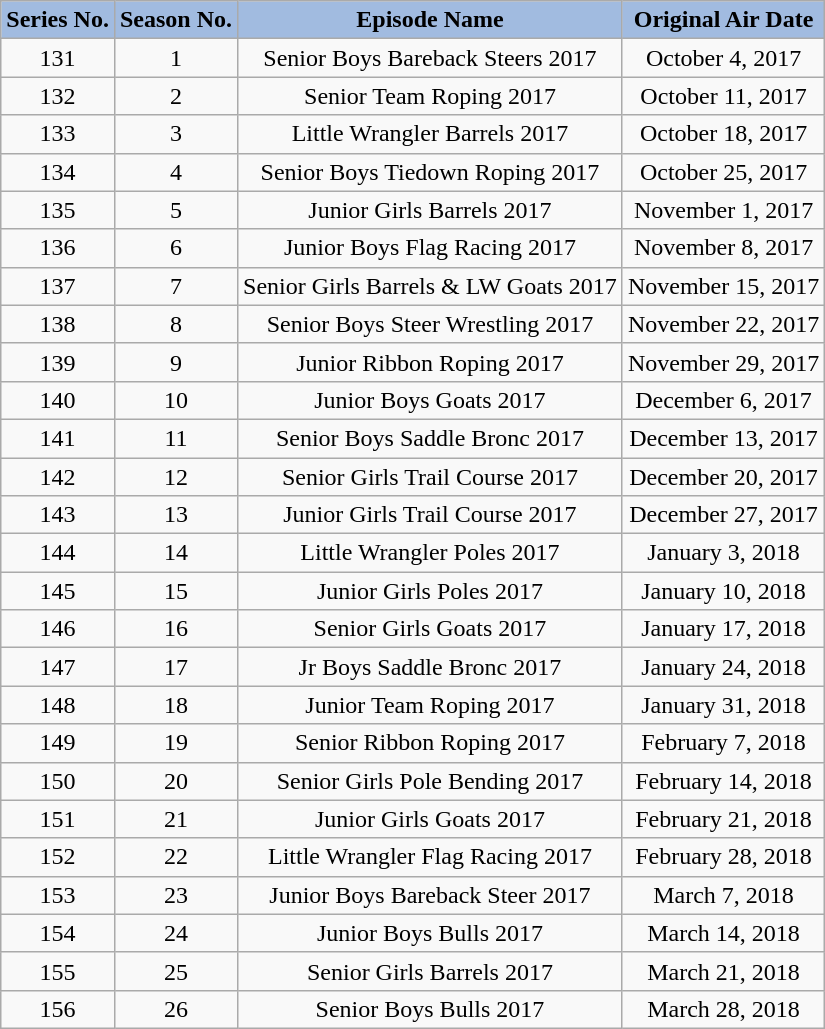<table class="wikitable" style="text-align:center">
<tr>
<th scope="col" style="background-color: #a1bbe0;">Series No.</th>
<th scope="col" style="background-color: #a1bbe0;">Season No.</th>
<th scope="col" style="background-color: #a1bbe0;">Episode Name</th>
<th scope="col" style="background-color: #a1bbe0;">Original Air Date</th>
</tr>
<tr>
<td>131</td>
<td>1</td>
<td>Senior Boys Bareback Steers 2017</td>
<td>October 4, 2017</td>
</tr>
<tr>
<td>132</td>
<td>2</td>
<td>Senior Team Roping 2017</td>
<td>October 11, 2017</td>
</tr>
<tr>
<td>133</td>
<td>3</td>
<td>Little Wrangler Barrels 2017</td>
<td>October 18, 2017</td>
</tr>
<tr>
<td>134</td>
<td>4</td>
<td>Senior Boys Tiedown Roping 2017</td>
<td>October 25, 2017</td>
</tr>
<tr>
<td>135</td>
<td>5</td>
<td>Junior Girls Barrels 2017</td>
<td>November 1, 2017</td>
</tr>
<tr>
<td>136</td>
<td>6</td>
<td>Junior Boys Flag Racing 2017</td>
<td>November 8, 2017</td>
</tr>
<tr>
<td>137</td>
<td>7</td>
<td>Senior Girls Barrels & LW Goats 2017</td>
<td>November 15, 2017</td>
</tr>
<tr>
<td>138</td>
<td>8</td>
<td>Senior Boys Steer Wrestling 2017</td>
<td>November 22, 2017</td>
</tr>
<tr>
<td>139</td>
<td>9</td>
<td>Junior Ribbon Roping 2017</td>
<td>November 29, 2017</td>
</tr>
<tr>
<td>140</td>
<td>10</td>
<td>Junior Boys Goats 2017</td>
<td>December 6, 2017</td>
</tr>
<tr>
<td>141</td>
<td>11</td>
<td>Senior Boys Saddle Bronc 2017</td>
<td>December 13, 2017</td>
</tr>
<tr>
<td>142</td>
<td>12</td>
<td>Senior Girls Trail Course 2017</td>
<td>December 20, 2017</td>
</tr>
<tr>
<td>143</td>
<td>13</td>
<td>Junior Girls Trail Course 2017</td>
<td>December 27, 2017</td>
</tr>
<tr>
<td>144</td>
<td>14</td>
<td>Little Wrangler Poles 2017</td>
<td>January 3, 2018</td>
</tr>
<tr>
<td>145</td>
<td>15</td>
<td>Junior Girls Poles 2017</td>
<td>January 10, 2018</td>
</tr>
<tr>
<td>146</td>
<td>16</td>
<td>Senior Girls Goats 2017</td>
<td>January 17, 2018</td>
</tr>
<tr>
<td>147</td>
<td>17</td>
<td>Jr Boys Saddle Bronc 2017</td>
<td>January 24, 2018</td>
</tr>
<tr>
<td>148</td>
<td>18</td>
<td>Junior Team Roping 2017</td>
<td>January 31, 2018</td>
</tr>
<tr>
<td>149</td>
<td>19</td>
<td>Senior Ribbon Roping 2017</td>
<td>February 7, 2018</td>
</tr>
<tr>
<td>150</td>
<td>20</td>
<td>Senior Girls Pole Bending 2017</td>
<td>February 14, 2018</td>
</tr>
<tr>
<td>151</td>
<td>21</td>
<td>Junior Girls Goats 2017</td>
<td>February 21, 2018</td>
</tr>
<tr>
<td>152</td>
<td>22</td>
<td>Little Wrangler Flag Racing 2017</td>
<td>February 28, 2018</td>
</tr>
<tr>
<td>153</td>
<td>23</td>
<td>Junior Boys Bareback Steer 2017</td>
<td>March 7, 2018</td>
</tr>
<tr>
<td>154</td>
<td>24</td>
<td>Junior Boys Bulls 2017</td>
<td>March 14, 2018</td>
</tr>
<tr>
<td>155</td>
<td>25</td>
<td>Senior Girls Barrels 2017</td>
<td>March 21, 2018</td>
</tr>
<tr>
<td>156</td>
<td>26</td>
<td>Senior Boys Bulls 2017</td>
<td>March 28, 2018</td>
</tr>
</table>
